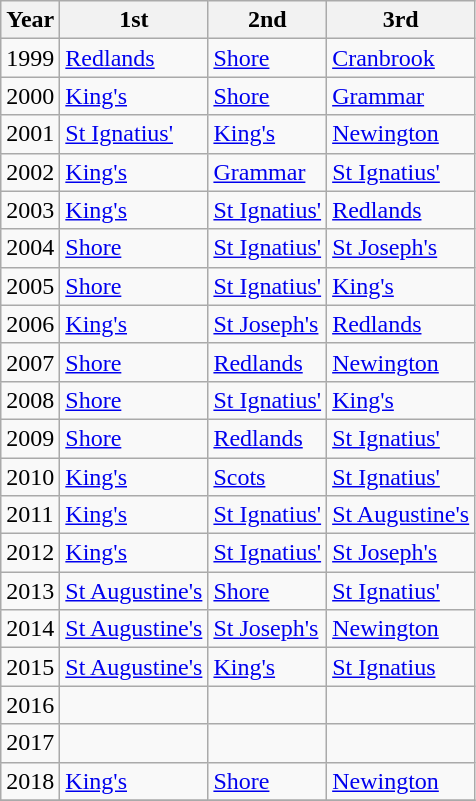<table class="wikitable sortable">
<tr>
<th>Year</th>
<th>1st</th>
<th>2nd</th>
<th>3rd</th>
</tr>
<tr>
<td>1999</td>
<td><a href='#'>Redlands</a></td>
<td><a href='#'>Shore</a></td>
<td><a href='#'>Cranbrook</a></td>
</tr>
<tr>
<td>2000</td>
<td><a href='#'>King's</a></td>
<td><a href='#'>Shore</a></td>
<td><a href='#'>Grammar</a></td>
</tr>
<tr>
<td>2001</td>
<td><a href='#'>St Ignatius'</a></td>
<td><a href='#'>King's</a></td>
<td><a href='#'>Newington</a></td>
</tr>
<tr>
<td>2002</td>
<td><a href='#'>King's</a></td>
<td><a href='#'>Grammar</a></td>
<td><a href='#'>St Ignatius'</a></td>
</tr>
<tr>
<td>2003</td>
<td><a href='#'>King's</a></td>
<td><a href='#'>St Ignatius'</a></td>
<td><a href='#'>Redlands</a></td>
</tr>
<tr>
<td>2004</td>
<td><a href='#'>Shore</a></td>
<td><a href='#'>St Ignatius'</a></td>
<td><a href='#'>St Joseph's</a></td>
</tr>
<tr>
<td>2005</td>
<td><a href='#'>Shore</a></td>
<td><a href='#'>St Ignatius'</a></td>
<td><a href='#'>King's</a></td>
</tr>
<tr>
<td>2006</td>
<td><a href='#'>King's</a></td>
<td><a href='#'>St Joseph's</a></td>
<td><a href='#'>Redlands</a></td>
</tr>
<tr>
<td>2007</td>
<td><a href='#'>Shore</a></td>
<td><a href='#'>Redlands</a></td>
<td><a href='#'>Newington</a></td>
</tr>
<tr>
<td>2008</td>
<td><a href='#'>Shore</a></td>
<td><a href='#'>St Ignatius'</a></td>
<td><a href='#'>King's</a></td>
</tr>
<tr>
<td>2009</td>
<td><a href='#'>Shore</a></td>
<td><a href='#'>Redlands</a></td>
<td><a href='#'>St Ignatius'</a></td>
</tr>
<tr>
<td>2010</td>
<td><a href='#'>King's</a></td>
<td><a href='#'>Scots</a></td>
<td><a href='#'>St Ignatius'</a></td>
</tr>
<tr>
<td>2011</td>
<td><a href='#'>King's</a></td>
<td><a href='#'>St Ignatius'</a></td>
<td><a href='#'>St Augustine's</a></td>
</tr>
<tr>
<td>2012</td>
<td><a href='#'>King's</a></td>
<td><a href='#'>St Ignatius'</a></td>
<td><a href='#'>St Joseph's</a></td>
</tr>
<tr>
<td>2013</td>
<td><a href='#'>St Augustine's</a></td>
<td><a href='#'>Shore</a></td>
<td><a href='#'>St Ignatius'</a></td>
</tr>
<tr>
<td>2014</td>
<td><a href='#'>St Augustine's</a></td>
<td><a href='#'>St Joseph's</a></td>
<td><a href='#'>Newington</a></td>
</tr>
<tr>
<td>2015</td>
<td><a href='#'>St Augustine's</a></td>
<td><a href='#'>King's</a></td>
<td><a href='#'>St Ignatius</a></td>
</tr>
<tr>
<td>2016</td>
<td></td>
<td></td>
<td></td>
</tr>
<tr>
<td>2017</td>
<td></td>
<td></td>
<td></td>
</tr>
<tr>
<td>2018</td>
<td><a href='#'>King's</a></td>
<td><a href='#'>Shore</a></td>
<td><a href='#'>Newington</a></td>
</tr>
<tr>
</tr>
</table>
